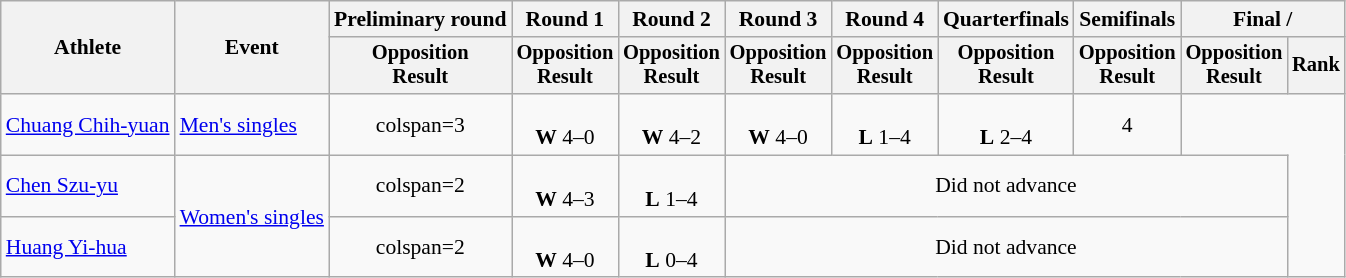<table class="wikitable" style="font-size:90%">
<tr>
<th rowspan="2">Athlete</th>
<th rowspan="2">Event</th>
<th>Preliminary round</th>
<th>Round 1</th>
<th>Round 2</th>
<th>Round 3</th>
<th>Round 4</th>
<th>Quarterfinals</th>
<th>Semifinals</th>
<th colspan=2>Final / </th>
</tr>
<tr style="font-size:95%">
<th>Opposition<br>Result</th>
<th>Opposition<br>Result</th>
<th>Opposition<br>Result</th>
<th>Opposition<br>Result</th>
<th>Opposition<br>Result</th>
<th>Opposition<br>Result</th>
<th>Opposition<br>Result</th>
<th>Opposition<br>Result</th>
<th>Rank</th>
</tr>
<tr align=center>
<td align=left><a href='#'>Chuang Chih-yuan</a></td>
<td align=left><a href='#'>Men's singles</a></td>
<td>colspan=3 </td>
<td><br><strong>W</strong> 4–0</td>
<td><br><strong>W</strong> 4–2</td>
<td><br><strong>W</strong> 4–0</td>
<td><br><strong>L</strong> 1–4</td>
<td><br> <strong>L</strong> 2–4</td>
<td>4</td>
</tr>
<tr align=center>
<td align=left><a href='#'>Chen Szu-yu</a></td>
<td align=left rowspan=2><a href='#'>Women's singles</a></td>
<td>colspan=2 </td>
<td><br><strong>W</strong> 4–3</td>
<td><br><strong>L</strong> 1–4</td>
<td colspan=5>Did not advance</td>
</tr>
<tr align=center>
<td align=left><a href='#'>Huang Yi-hua</a></td>
<td>colspan=2 </td>
<td><br><strong>W</strong> 4–0</td>
<td><br><strong>L</strong> 0–4</td>
<td colspan=5>Did not advance</td>
</tr>
</table>
